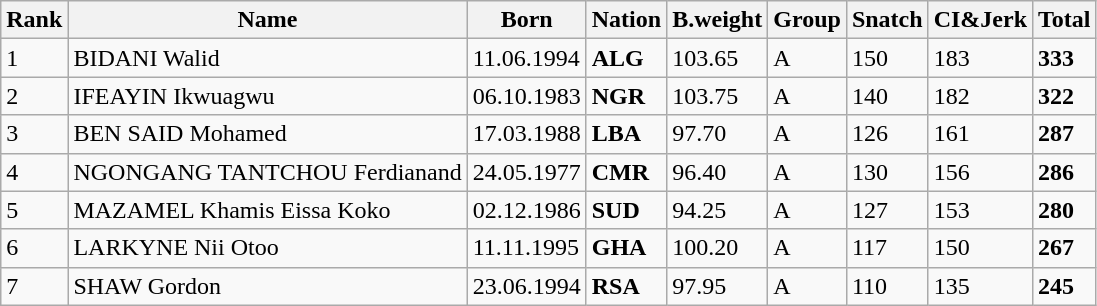<table class="wikitable">
<tr>
<th>Rank</th>
<th>Name</th>
<th>Born</th>
<th>Nation</th>
<th>B.weight</th>
<th>Group</th>
<th>Snatch</th>
<th>CI&Jerk</th>
<th>Total</th>
</tr>
<tr>
<td>1</td>
<td>BIDANI Walid</td>
<td>11.06.1994</td>
<td><strong>ALG</strong></td>
<td>103.65</td>
<td>A</td>
<td>150</td>
<td>183</td>
<td><strong>333</strong></td>
</tr>
<tr>
<td>2</td>
<td>IFEAYIN Ikwuagwu</td>
<td>06.10.1983</td>
<td><strong>NGR</strong></td>
<td>103.75</td>
<td>A</td>
<td>140</td>
<td>182</td>
<td><strong>322</strong></td>
</tr>
<tr>
<td>3</td>
<td>BEN SAID Mohamed</td>
<td>17.03.1988</td>
<td><strong>LBA</strong></td>
<td>97.70</td>
<td>A</td>
<td>126</td>
<td>161</td>
<td><strong>287</strong></td>
</tr>
<tr>
<td>4</td>
<td>NGONGANG TANTCHOU Ferdianand</td>
<td>24.05.1977</td>
<td><strong>CMR</strong></td>
<td>96.40</td>
<td>A</td>
<td>130</td>
<td>156</td>
<td><strong>286</strong></td>
</tr>
<tr>
<td>5</td>
<td>MAZAMEL Khamis Eissa Koko</td>
<td>02.12.1986</td>
<td><strong>SUD</strong></td>
<td>94.25</td>
<td>A</td>
<td>127</td>
<td>153</td>
<td><strong>280</strong></td>
</tr>
<tr>
<td>6</td>
<td>LARKYNE Nii Otoo</td>
<td>11.11.1995</td>
<td><strong>GHA</strong></td>
<td>100.20</td>
<td>A</td>
<td>117</td>
<td>150</td>
<td><strong>267</strong></td>
</tr>
<tr>
<td>7</td>
<td>SHAW Gordon</td>
<td>23.06.1994</td>
<td><strong>RSA</strong></td>
<td>97.95</td>
<td>A</td>
<td>110</td>
<td>135</td>
<td><strong>245</strong></td>
</tr>
</table>
